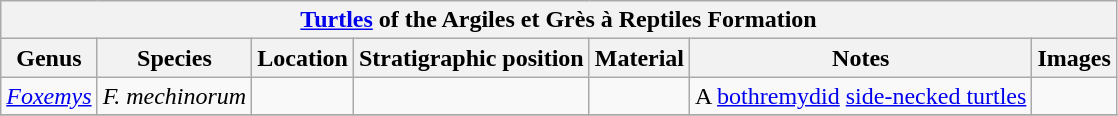<table class="wikitable" align="center">
<tr>
<th colspan="7" align="center"><a href='#'>Turtles</a> of the Argiles et Grès à Reptiles Formation</th>
</tr>
<tr>
<th>Genus</th>
<th>Species</th>
<th>Location</th>
<th>Stratigraphic position</th>
<th>Material</th>
<th>Notes</th>
<th>Images</th>
</tr>
<tr>
<td><em><a href='#'>Foxemys</a></em></td>
<td><em>F. mechinorum</em></td>
<td></td>
<td></td>
<td></td>
<td>A <a href='#'>bothremydid</a> <a href='#'>side-necked turtles</a></td>
<td></td>
</tr>
<tr>
</tr>
</table>
